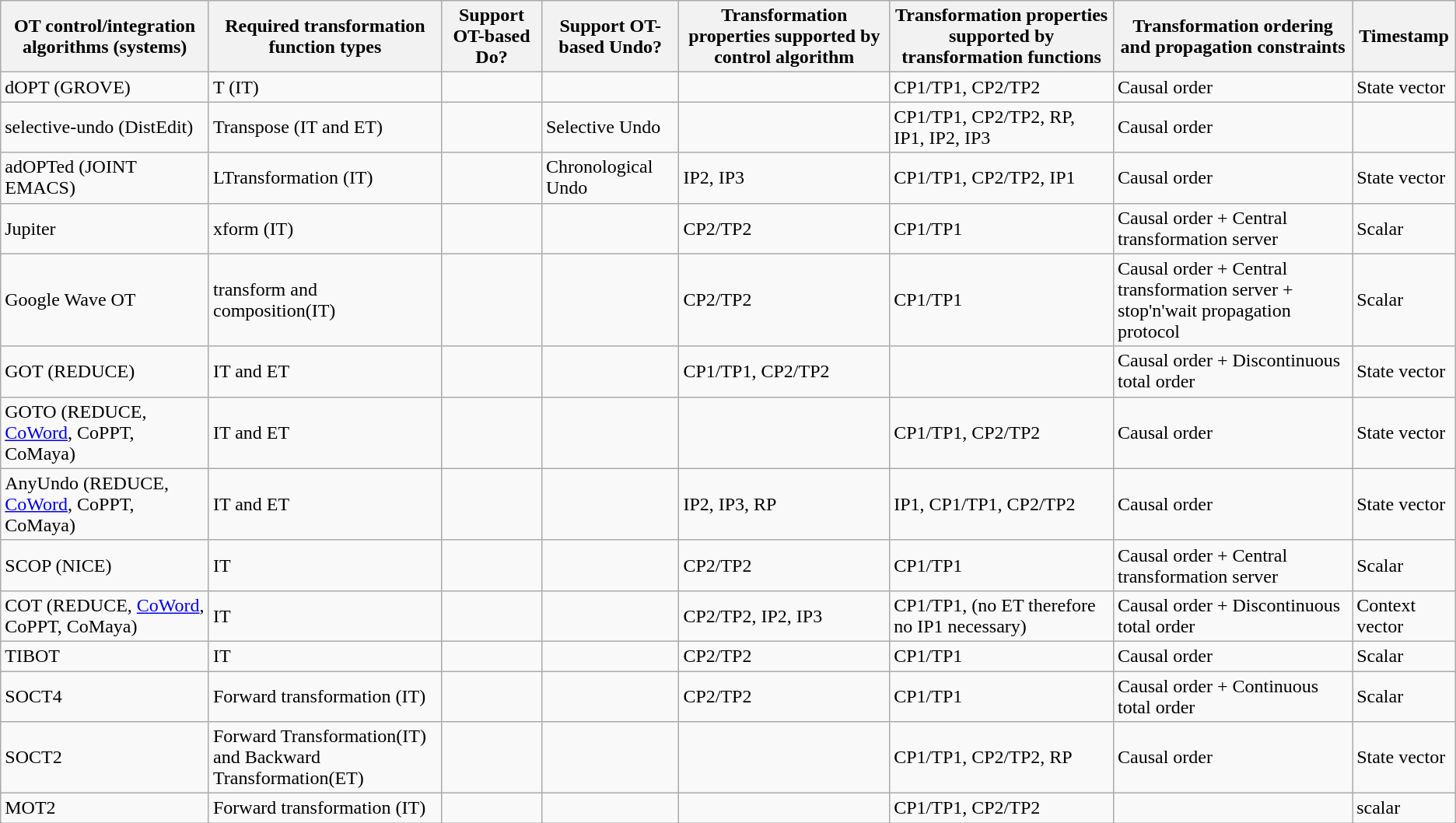<table class="wikitable">
<tr>
<th>OT control/integration algorithms (systems)</th>
<th>Required transformation function types</th>
<th>Support OT-based Do?</th>
<th>Support OT-based Undo?</th>
<th>Transformation properties supported by control algorithm</th>
<th>Transformation properties supported by transformation functions</th>
<th>Transformation ordering and propagation constraints</th>
<th>Timestamp</th>
</tr>
<tr>
<td>dOPT (GROVE)</td>
<td>T (IT)</td>
<td></td>
<td></td>
<td></td>
<td>CP1/TP1, CP2/TP2</td>
<td>Causal order</td>
<td>State vector</td>
</tr>
<tr>
<td>selective-undo (DistEdit)</td>
<td>Transpose (IT and ET)</td>
<td></td>
<td>Selective Undo</td>
<td></td>
<td>CP1/TP1, CP2/TP2, RP, IP1, IP2, IP3</td>
<td>Causal order</td>
<td></td>
</tr>
<tr>
<td>adOPTed (JOINT EMACS)</td>
<td>LTransformation (IT)</td>
<td></td>
<td>Chronological Undo</td>
<td>IP2, IP3</td>
<td>CP1/TP1, CP2/TP2, IP1</td>
<td>Causal order</td>
<td>State vector</td>
</tr>
<tr>
<td>Jupiter</td>
<td>xform (IT)</td>
<td></td>
<td></td>
<td>CP2/TP2</td>
<td>CP1/TP1</td>
<td>Causal order + Central transformation server</td>
<td>Scalar</td>
</tr>
<tr>
<td>Google Wave OT</td>
<td>transform and composition(IT)</td>
<td></td>
<td></td>
<td>CP2/TP2</td>
<td>CP1/TP1</td>
<td>Causal order + Central transformation server + stop'n'wait propagation protocol</td>
<td>Scalar</td>
</tr>
<tr>
<td>GOT (REDUCE)</td>
<td>IT and ET</td>
<td></td>
<td></td>
<td>CP1/TP1, CP2/TP2</td>
<td></td>
<td>Causal order + Discontinuous total order</td>
<td>State vector</td>
</tr>
<tr>
<td>GOTO (REDUCE, <a href='#'>CoWord</a>, CoPPT, CoMaya)</td>
<td>IT and ET</td>
<td></td>
<td></td>
<td></td>
<td>CP1/TP1, CP2/TP2</td>
<td>Causal order</td>
<td>State vector</td>
</tr>
<tr>
<td>AnyUndo (REDUCE, <a href='#'>CoWord</a>, CoPPT, CoMaya)</td>
<td>IT and ET</td>
<td></td>
<td></td>
<td>IP2, IP3, RP</td>
<td>IP1, CP1/TP1, CP2/TP2</td>
<td>Causal order</td>
<td>State vector</td>
</tr>
<tr>
<td>SCOP (NICE)</td>
<td>IT</td>
<td></td>
<td></td>
<td>CP2/TP2</td>
<td>CP1/TP1</td>
<td>Causal order + Central transformation server</td>
<td>Scalar</td>
</tr>
<tr>
<td>COT  (REDUCE, <a href='#'>CoWord</a>, CoPPT, CoMaya)</td>
<td>IT</td>
<td></td>
<td></td>
<td>CP2/TP2, IP2, IP3</td>
<td>CP1/TP1, (no ET therefore no IP1 necessary)</td>
<td>Causal order + Discontinuous total order</td>
<td>Context vector</td>
</tr>
<tr>
<td>TIBOT </td>
<td>IT</td>
<td></td>
<td></td>
<td>CP2/TP2</td>
<td>CP1/TP1</td>
<td>Causal order</td>
<td>Scalar</td>
</tr>
<tr>
<td>SOCT4</td>
<td>Forward transformation (IT)</td>
<td></td>
<td></td>
<td>CP2/TP2</td>
<td>CP1/TP1</td>
<td>Causal order + Continuous total order</td>
<td>Scalar</td>
</tr>
<tr>
<td>SOCT2</td>
<td>Forward Transformation(IT) and Backward Transformation(ET)</td>
<td></td>
<td></td>
<td></td>
<td>CP1/TP1, CP2/TP2, RP</td>
<td>Causal order</td>
<td>State vector</td>
</tr>
<tr>
<td>MOT2</td>
<td>Forward transformation (IT)</td>
<td></td>
<td></td>
<td></td>
<td>CP1/TP1, CP2/TP2</td>
<td></td>
<td>scalar</td>
</tr>
</table>
